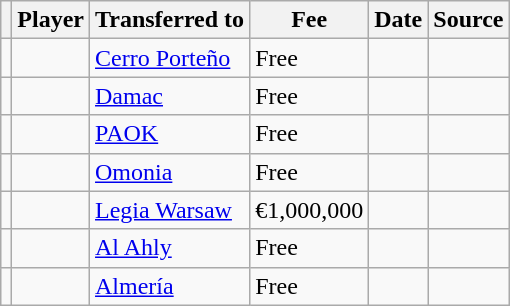<table class="wikitable plainrowheaders sortable">
<tr>
<th></th>
<th scope="col">Player</th>
<th>Transferred to</th>
<th style="width: 65px;">Fee</th>
<th scope="col">Date</th>
<th scope="col">Source</th>
</tr>
<tr>
<td align="center"></td>
<td></td>
<td> <a href='#'>Cerro Porteño</a></td>
<td>Free</td>
<td></td>
<td></td>
</tr>
<tr>
<td align="center"></td>
<td></td>
<td> <a href='#'>Damac</a></td>
<td>Free</td>
<td></td>
<td></td>
</tr>
<tr>
<td align="center"></td>
<td></td>
<td> <a href='#'>PAOK</a></td>
<td>Free</td>
<td></td>
<td></td>
</tr>
<tr>
<td align="center"></td>
<td></td>
<td> <a href='#'>Omonia</a></td>
<td>Free</td>
<td></td>
<td></td>
</tr>
<tr>
<td align="center"></td>
<td></td>
<td> <a href='#'>Legia Warsaw</a></td>
<td>€1,000,000</td>
<td></td>
<td></td>
</tr>
<tr>
<td align="center"></td>
<td></td>
<td> <a href='#'>Al Ahly</a></td>
<td>Free</td>
<td></td>
<td></td>
</tr>
<tr>
<td align="center"></td>
<td></td>
<td> <a href='#'>Almería</a></td>
<td>Free</td>
<td></td>
<td></td>
</tr>
</table>
